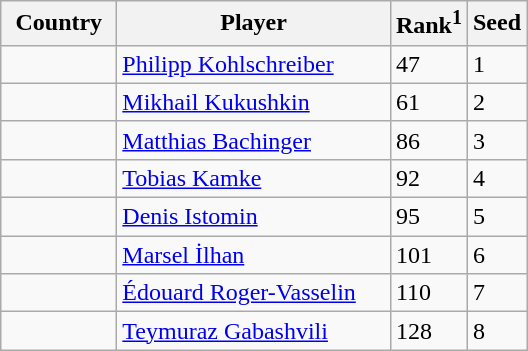<table class="sortable wikitable">
<tr>
<th width="70">Country</th>
<th width="175">Player</th>
<th>Rank<sup>1</sup></th>
<th>Seed</th>
</tr>
<tr>
<td></td>
<td><a href='#'>Philipp Kohlschreiber</a></td>
<td>47</td>
<td>1</td>
</tr>
<tr>
<td></td>
<td><a href='#'>Mikhail Kukushkin</a></td>
<td>61</td>
<td>2</td>
</tr>
<tr>
<td></td>
<td><a href='#'>Matthias Bachinger</a></td>
<td>86</td>
<td>3</td>
</tr>
<tr>
<td></td>
<td><a href='#'>Tobias Kamke</a></td>
<td>92</td>
<td>4</td>
</tr>
<tr>
<td></td>
<td><a href='#'>Denis Istomin</a></td>
<td>95</td>
<td>5</td>
</tr>
<tr>
<td></td>
<td><a href='#'>Marsel İlhan</a></td>
<td>101</td>
<td>6</td>
</tr>
<tr>
<td></td>
<td><a href='#'>Édouard Roger-Vasselin</a></td>
<td>110</td>
<td>7</td>
</tr>
<tr>
<td></td>
<td><a href='#'>Teymuraz Gabashvili</a></td>
<td>128</td>
<td>8</td>
</tr>
</table>
